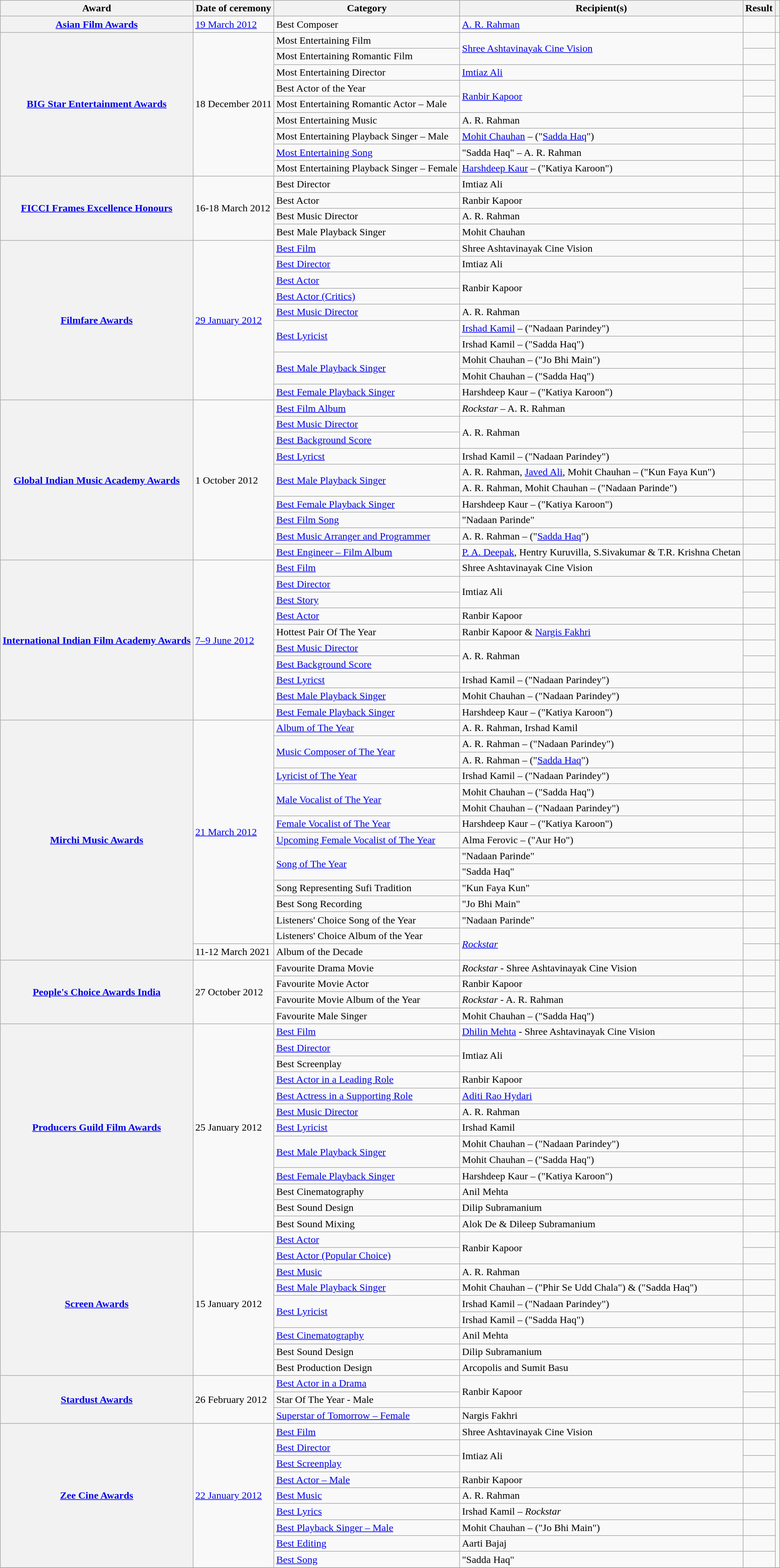<table class="wikitable plainrowheaders sortable">
<tr>
<th scope="col">Award</th>
<th scope="col">Date of ceremony</th>
<th scope="col">Category</th>
<th scope="col">Recipient(s)</th>
<th scope="col" class="unsortable">Result</th>
<th scope="col" class="unsortable"></th>
</tr>
<tr>
<th scope="row"><a href='#'>Asian Film Awards</a></th>
<td><a href='#'>19 March 2012</a></td>
<td>Best Composer</td>
<td><a href='#'>A. R. Rahman</a></td>
<td></td>
<td style="text-align:center;"></td>
</tr>
<tr>
<th scope="row" rowspan="9"><a href='#'>BIG Star Entertainment Awards</a></th>
<td rowspan="9">18 December 2011</td>
<td>Most Entertaining Film</td>
<td rowspan="2"><a href='#'>Shree Ashtavinayak Cine Vision</a></td>
<td></td>
<td style="text-align:center;" rowspan="9"><br><br></td>
</tr>
<tr>
<td>Most Entertaining Romantic Film</td>
<td></td>
</tr>
<tr>
<td>Most Entertaining Director</td>
<td><a href='#'>Imtiaz Ali</a></td>
<td></td>
</tr>
<tr>
<td>Best Actor of the Year</td>
<td rowspan="2"><a href='#'>Ranbir Kapoor</a></td>
<td></td>
</tr>
<tr>
<td>Most Entertaining Romantic Actor – Male</td>
<td></td>
</tr>
<tr>
<td>Most Entertaining Music</td>
<td>A. R. Rahman</td>
<td></td>
</tr>
<tr>
<td>Most Entertaining Playback Singer – Male</td>
<td><a href='#'>Mohit Chauhan</a> – ("<a href='#'>Sadda Haq</a>")</td>
<td></td>
</tr>
<tr>
<td><a href='#'>Most Entertaining Song</a></td>
<td>"Sadda Haq" – A. R. Rahman</td>
<td></td>
</tr>
<tr>
<td>Most Entertaining Playback Singer – Female</td>
<td><a href='#'>Harshdeep Kaur</a> – ("Katiya Karoon")</td>
<td></td>
</tr>
<tr>
<th scope="row" rowspan="4"><a href='#'>FICCI Frames Excellence Honours</a></th>
<td rowspan="4">16-18 March 2012</td>
<td>Best Director</td>
<td>Imtiaz Ali</td>
<td></td>
<td style="text-align:center;" rowspan="4"></td>
</tr>
<tr>
<td>Best Actor</td>
<td>Ranbir Kapoor</td>
<td></td>
</tr>
<tr>
<td>Best Music Director</td>
<td>A. R. Rahman</td>
<td></td>
</tr>
<tr>
<td>Best Male Playback Singer</td>
<td>Mohit Chauhan</td>
<td></td>
</tr>
<tr>
<th scope="row" rowspan="10"><a href='#'>Filmfare Awards</a></th>
<td rowspan="10"><a href='#'>29 January 2012</a></td>
<td><a href='#'>Best Film</a></td>
<td>Shree Ashtavinayak Cine Vision</td>
<td></td>
<td style="text-align:center;" rowspan="10"><br></td>
</tr>
<tr>
<td><a href='#'>Best Director</a></td>
<td>Imtiaz Ali</td>
<td></td>
</tr>
<tr>
<td><a href='#'>Best Actor</a></td>
<td rowspan="2">Ranbir Kapoor</td>
<td></td>
</tr>
<tr>
<td><a href='#'>Best Actor (Critics)</a></td>
<td></td>
</tr>
<tr>
<td><a href='#'>Best Music Director</a></td>
<td>A. R. Rahman</td>
<td></td>
</tr>
<tr>
<td rowspan="2"><a href='#'>Best Lyricist</a></td>
<td><a href='#'>Irshad Kamil</a> – ("Nadaan Parindey")</td>
<td></td>
</tr>
<tr>
<td>Irshad Kamil – ("Sadda Haq")</td>
<td></td>
</tr>
<tr>
<td rowspan="2"><a href='#'>Best Male Playback Singer</a></td>
<td>Mohit Chauhan – ("Jo Bhi Main")</td>
<td></td>
</tr>
<tr>
<td>Mohit Chauhan – ("Sadda Haq")</td>
<td></td>
</tr>
<tr>
<td><a href='#'>Best Female Playback Singer</a></td>
<td>Harshdeep Kaur – ("Katiya Karoon")</td>
<td></td>
</tr>
<tr>
<th scope="row" rowspan="10"><a href='#'>Global Indian Music Academy Awards</a></th>
<td rowspan="10">1 October 2012</td>
<td><a href='#'>Best Film Album</a></td>
<td><em>Rockstar</em> – A. R. Rahman</td>
<td></td>
<td style="text-align:center;" rowspan="10"><br><br></td>
</tr>
<tr>
<td><a href='#'>Best Music Director</a></td>
<td rowspan="2">A. R. Rahman</td>
<td></td>
</tr>
<tr>
<td><a href='#'>Best Background Score</a></td>
<td></td>
</tr>
<tr>
<td><a href='#'>Best Lyricst</a></td>
<td>Irshad Kamil – ("Nadaan Parindey")</td>
<td></td>
</tr>
<tr>
<td rowspan="2"><a href='#'>Best Male Playback Singer</a></td>
<td>A. R. Rahman, <a href='#'>Javed Ali</a>, Mohit Chauhan – ("Kun Faya Kun")</td>
<td></td>
</tr>
<tr>
<td>A. R. Rahman, Mohit Chauhan – ("Nadaan Parinde")</td>
<td></td>
</tr>
<tr>
<td><a href='#'>Best Female Playback Singer</a></td>
<td>Harshdeep Kaur – ("Katiya Karoon")</td>
<td></td>
</tr>
<tr>
<td><a href='#'>Best Film Song</a></td>
<td>"Nadaan Parinde"</td>
<td></td>
</tr>
<tr>
<td><a href='#'>Best Music Arranger and Programmer</a></td>
<td>A. R. Rahman – ("<a href='#'>Sadda Haq</a>")</td>
<td></td>
</tr>
<tr>
<td><a href='#'>Best Engineer – Film Album</a></td>
<td><a href='#'>P. A. Deepak</a>, Hentry Kuruvilla, S.Sivakumar & T.R. Krishna Chetan</td>
<td></td>
</tr>
<tr>
<th scope="row" rowspan="10"><a href='#'>International Indian Film Academy Awards</a></th>
<td rowspan="10"><a href='#'>7–9 June 2012</a></td>
<td><a href='#'>Best Film</a></td>
<td>Shree Ashtavinayak Cine Vision</td>
<td></td>
<td style="text-align:center;" rowspan="10"><br><br></td>
</tr>
<tr>
<td><a href='#'>Best Director</a></td>
<td rowspan="2">Imtiaz Ali</td>
<td></td>
</tr>
<tr>
<td><a href='#'>Best Story</a></td>
<td></td>
</tr>
<tr>
<td><a href='#'>Best Actor</a></td>
<td>Ranbir Kapoor</td>
<td></td>
</tr>
<tr>
<td>Hottest Pair Of The Year</td>
<td>Ranbir Kapoor & <a href='#'>Nargis Fakhri</a></td>
<td></td>
</tr>
<tr>
<td><a href='#'>Best Music Director</a></td>
<td rowspan="2">A. R. Rahman</td>
<td></td>
</tr>
<tr>
<td><a href='#'>Best Background Score</a></td>
<td></td>
</tr>
<tr>
<td><a href='#'>Best Lyricst</a></td>
<td>Irshad Kamil – ("Nadaan Parindey")</td>
<td></td>
</tr>
<tr>
<td><a href='#'>Best Male Playback Singer</a></td>
<td>Mohit Chauhan – ("Nadaan Parindey")</td>
<td></td>
</tr>
<tr>
<td><a href='#'>Best Female Playback Singer</a></td>
<td>Harshdeep Kaur – ("Katiya Karoon")</td>
<td></td>
</tr>
<tr>
<th scope="row" rowspan="15"><a href='#'>Mirchi Music Awards</a></th>
<td rowspan="14"><a href='#'>21 March 2012</a></td>
<td><a href='#'>Album of The Year</a></td>
<td>A. R. Rahman, Irshad Kamil</td>
<td></td>
<td style="text-align:center;" rowspan="14"><br></td>
</tr>
<tr>
<td rowspan="2"><a href='#'>Music Composer of The Year</a></td>
<td>A. R. Rahman – ("Nadaan Parindey")</td>
<td></td>
</tr>
<tr>
<td>A. R. Rahman – ("<a href='#'>Sadda Haq</a>")</td>
<td></td>
</tr>
<tr>
<td><a href='#'>Lyricist of The Year</a></td>
<td>Irshad Kamil – ("Nadaan Parindey")</td>
<td></td>
</tr>
<tr>
<td rowspan="2"><a href='#'>Male Vocalist of The Year</a></td>
<td>Mohit Chauhan – ("Sadda Haq")</td>
<td></td>
</tr>
<tr>
<td>Mohit Chauhan – ("Nadaan Parindey")</td>
<td></td>
</tr>
<tr>
<td><a href='#'>Female Vocalist of The Year</a></td>
<td>Harshdeep Kaur – ("Katiya Karoon")</td>
<td></td>
</tr>
<tr>
<td><a href='#'>Upcoming Female Vocalist of The Year</a></td>
<td>Alma Ferovic – ("Aur Ho")</td>
<td></td>
</tr>
<tr>
<td rowspan="2"><a href='#'>Song of The Year</a></td>
<td>"Nadaan Parinde"</td>
<td></td>
</tr>
<tr>
<td>"Sadda Haq"</td>
<td></td>
</tr>
<tr>
<td>Song Representing Sufi Tradition</td>
<td>"Kun Faya Kun"</td>
<td></td>
</tr>
<tr>
<td>Best Song Recording</td>
<td>"Jo Bhi Main"</td>
<td></td>
</tr>
<tr>
<td>Listeners' Choice Song of the Year</td>
<td>"Nadaan Parinde"</td>
<td></td>
</tr>
<tr>
<td>Listeners' Choice Album of the Year</td>
<td rowspan="2"><em><a href='#'>Rockstar</a></em></td>
<td></td>
</tr>
<tr>
<td>11-12 March 2021</td>
<td>Album of the Decade</td>
<td></td>
<td style="text-align:center;"></td>
</tr>
<tr>
<th scope="row" rowspan="4"><a href='#'>People's Choice Awards India</a></th>
<td rowspan="4">27 October 2012</td>
<td>Favourite Drama Movie</td>
<td><em>Rockstar</em> - Shree Ashtavinayak Cine Vision</td>
<td></td>
<td style="text-align:center;" rowspan="4"></td>
</tr>
<tr>
<td>Favourite Movie Actor</td>
<td>Ranbir Kapoor</td>
<td></td>
</tr>
<tr>
<td>Favourite Movie Album of the Year</td>
<td><em>Rockstar</em> - A. R. Rahman</td>
<td></td>
</tr>
<tr>
<td>Favourite Male Singer</td>
<td>Mohit Chauhan – ("Sadda Haq")</td>
<td></td>
</tr>
<tr>
<th scope="row" rowspan="13"><a href='#'>Producers Guild Film Awards</a></th>
<td rowspan="13">25 January 2012</td>
<td><a href='#'>Best Film</a></td>
<td><a href='#'>Dhilin Mehta</a> - Shree Ashtavinayak Cine Vision</td>
<td></td>
<td style="text-align:center;" rowspan="13"><br><br></td>
</tr>
<tr>
<td><a href='#'>Best Director</a></td>
<td rowspan="2">Imtiaz Ali</td>
<td></td>
</tr>
<tr>
<td>Best Screenplay</td>
<td></td>
</tr>
<tr>
<td><a href='#'>Best Actor in a Leading Role</a></td>
<td>Ranbir Kapoor</td>
<td></td>
</tr>
<tr>
<td><a href='#'>Best Actress in a Supporting Role</a></td>
<td><a href='#'>Aditi Rao Hydari</a></td>
<td></td>
</tr>
<tr>
<td><a href='#'>Best Music Director</a></td>
<td>A. R. Rahman</td>
<td></td>
</tr>
<tr>
<td><a href='#'>Best Lyricist</a></td>
<td>Irshad Kamil</td>
<td></td>
</tr>
<tr>
<td rowspan="2"><a href='#'>Best Male Playback Singer</a></td>
<td>Mohit Chauhan – ("Nadaan Parindey")</td>
<td></td>
</tr>
<tr>
<td>Mohit Chauhan – ("Sadda Haq")</td>
<td></td>
</tr>
<tr>
<td><a href='#'>Best Female Playback Singer</a></td>
<td>Harshdeep Kaur – ("Katiya Karoon")</td>
<td></td>
</tr>
<tr>
<td>Best Cinematography</td>
<td>Anil Mehta</td>
<td></td>
</tr>
<tr>
<td>Best Sound Design</td>
<td>Dilip Subramanium</td>
<td></td>
</tr>
<tr>
<td>Best Sound Mixing</td>
<td>Alok De & Dileep Subramanium</td>
<td></td>
</tr>
<tr>
<th scope="row" rowspan="9"><a href='#'>Screen Awards</a></th>
<td rowspan="9">15 January 2012</td>
<td><a href='#'>Best Actor</a></td>
<td rowspan="2">Ranbir Kapoor</td>
<td></td>
<td style="text-align:center;" rowspan="9"><br></td>
</tr>
<tr>
<td><a href='#'>Best Actor (Popular Choice)</a></td>
<td></td>
</tr>
<tr>
<td><a href='#'>Best Music</a></td>
<td>A. R. Rahman</td>
<td></td>
</tr>
<tr>
<td><a href='#'>Best Male Playback Singer</a></td>
<td>Mohit Chauhan – ("Phir Se Udd Chala") & ("Sadda Haq")</td>
<td></td>
</tr>
<tr>
<td rowspan="2"><a href='#'>Best Lyricist</a></td>
<td>Irshad Kamil – ("Nadaan Parindey")</td>
<td></td>
</tr>
<tr>
<td>Irshad Kamil – ("Sadda Haq")</td>
<td></td>
</tr>
<tr>
<td><a href='#'>Best Cinematography</a></td>
<td>Anil Mehta</td>
<td></td>
</tr>
<tr>
<td>Best Sound Design</td>
<td>Dilip Subramanium</td>
<td></td>
</tr>
<tr>
<td>Best Production Design</td>
<td>Arcopolis and Sumit Basu</td>
<td></td>
</tr>
<tr>
<th scope="row" rowspan="3"><a href='#'>Stardust Awards</a></th>
<td rowspan="3">26 February 2012</td>
<td><a href='#'>Best Actor in a Drama</a></td>
<td rowspan="2">Ranbir Kapoor</td>
<td></td>
<td style="text-align:center;" rowspan="3"></td>
</tr>
<tr>
<td>Star Of The Year - Male</td>
<td></td>
</tr>
<tr>
<td><a href='#'>Superstar of Tomorrow – Female</a></td>
<td>Nargis Fakhri</td>
<td></td>
</tr>
<tr>
<th scope="row" rowspan="9"><a href='#'>Zee Cine Awards</a></th>
<td rowspan="9"><a href='#'>22 January 2012</a></td>
<td><a href='#'>Best Film</a></td>
<td>Shree Ashtavinayak Cine Vision</td>
<td></td>
<td style="text-align:center;" rowspan="9"><br></td>
</tr>
<tr>
<td><a href='#'>Best Director</a></td>
<td rowspan="2">Imtiaz Ali</td>
<td></td>
</tr>
<tr>
<td><a href='#'>Best Screenplay</a></td>
<td></td>
</tr>
<tr>
<td><a href='#'>Best Actor – Male</a></td>
<td>Ranbir Kapoor</td>
<td></td>
</tr>
<tr>
<td><a href='#'>Best Music</a></td>
<td>A. R. Rahman</td>
<td></td>
</tr>
<tr>
<td><a href='#'>Best Lyrics</a></td>
<td>Irshad Kamil – <em>Rockstar</em></td>
<td></td>
</tr>
<tr>
<td><a href='#'>Best Playback Singer – Male</a></td>
<td>Mohit Chauhan – ("Jo Bhi Main")</td>
<td></td>
</tr>
<tr>
<td><a href='#'>Best Editing</a></td>
<td>Aarti Bajaj</td>
<td></td>
</tr>
<tr>
<td><a href='#'>Best Song</a></td>
<td>"Sadda Haq"</td>
<td></td>
</tr>
<tr>
</tr>
</table>
